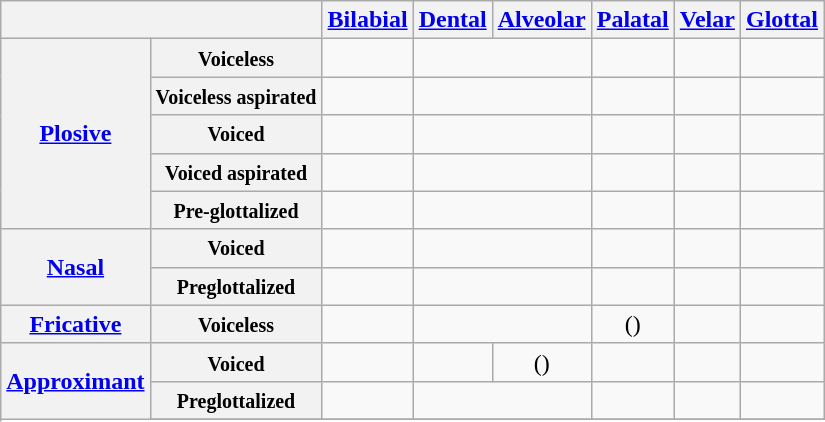<table class="wikitable" style="text-align: center">
<tr>
<th colspan="2"></th>
<th><a href='#'>Bilabial</a></th>
<th><a href='#'>Dental</a></th>
<th><a href='#'>Alveolar</a></th>
<th><a href='#'>Palatal</a></th>
<th><a href='#'>Velar</a></th>
<th><a href='#'>Glottal</a></th>
</tr>
<tr>
<th rowspan="5"><a href='#'>Plosive</a></th>
<th><small>Voiceless</small></th>
<td></td>
<td colspan="2"></td>
<td></td>
<td></td>
<td></td>
</tr>
<tr>
<th><small>Voiceless aspirated </small></th>
<td></td>
<td colspan="2"></td>
<td></td>
<td></td>
<td></td>
</tr>
<tr>
<th><small>Voiced</small></th>
<td></td>
<td colspan="2"></td>
<td></td>
<td></td>
<td></td>
</tr>
<tr>
<th><small>Voiced aspirated</small></th>
<td></td>
<td colspan="2"></td>
<td></td>
<td></td>
<td></td>
</tr>
<tr>
<th><small>Pre-glottalized</small></th>
<td></td>
<td colspan="2"></td>
<td></td>
<td></td>
<td></td>
</tr>
<tr>
<th rowspan="2"><a href='#'>Nasal</a></th>
<th><small>Voiced</small></th>
<td></td>
<td colspan="2"></td>
<td></td>
<td></td>
<td></td>
</tr>
<tr>
<th><small>Preglottalized</small></th>
<td></td>
<td colspan="2"></td>
<td></td>
<td></td>
<td></td>
</tr>
<tr>
<th rowspan="1"><a href='#'>Fricative</a></th>
<th><small>Voiceless</small></th>
<td></td>
<td colspan="2"></td>
<td>()</td>
<td></td>
<td></td>
</tr>
<tr>
<th rowspan="3"><a href='#'>Approximant</a></th>
<th><small>Voiced</small></th>
<td></td>
<td></td>
<td> ()</td>
<td></td>
<td></td>
<td></td>
</tr>
<tr>
<th><small>Preglottalized</small></th>
<td></td>
<td colspan="2"></td>
<td></td>
<td></td>
<td></td>
</tr>
<tr>
</tr>
</table>
